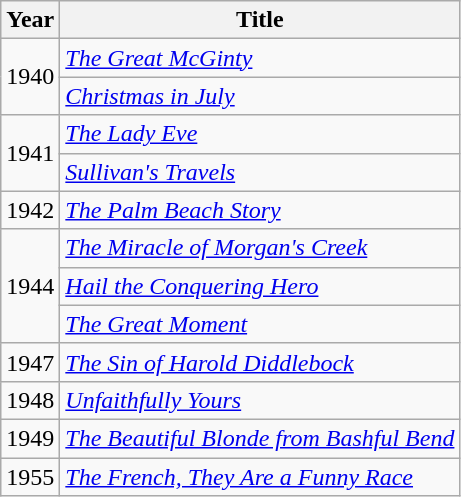<table class="wikitable">
<tr>
<th>Year</th>
<th>Title</th>
</tr>
<tr>
<td rowspan="2">1940</td>
<td><em><a href='#'>The Great McGinty</a></em></td>
</tr>
<tr>
<td><em><a href='#'>Christmas in July</a></em></td>
</tr>
<tr>
<td rowspan="2">1941</td>
<td><em><a href='#'>The Lady Eve</a></em></td>
</tr>
<tr>
<td><em><a href='#'>Sullivan's Travels</a></em></td>
</tr>
<tr>
<td>1942</td>
<td><em><a href='#'>The Palm Beach Story</a></em></td>
</tr>
<tr>
<td rowspan="3">1944</td>
<td><em><a href='#'>The Miracle of Morgan's Creek</a></em></td>
</tr>
<tr>
<td><em><a href='#'>Hail the Conquering Hero</a></em></td>
</tr>
<tr>
<td><em><a href='#'>The Great Moment</a></em></td>
</tr>
<tr>
<td>1947</td>
<td><em><a href='#'>The Sin of Harold Diddlebock</a></em></td>
</tr>
<tr>
<td>1948</td>
<td><em><a href='#'>Unfaithfully Yours</a></em></td>
</tr>
<tr>
<td>1949</td>
<td><em><a href='#'>The Beautiful Blonde from Bashful Bend</a></em></td>
</tr>
<tr>
<td>1955</td>
<td><em><a href='#'>The French, They Are a Funny Race</a></em></td>
</tr>
</table>
